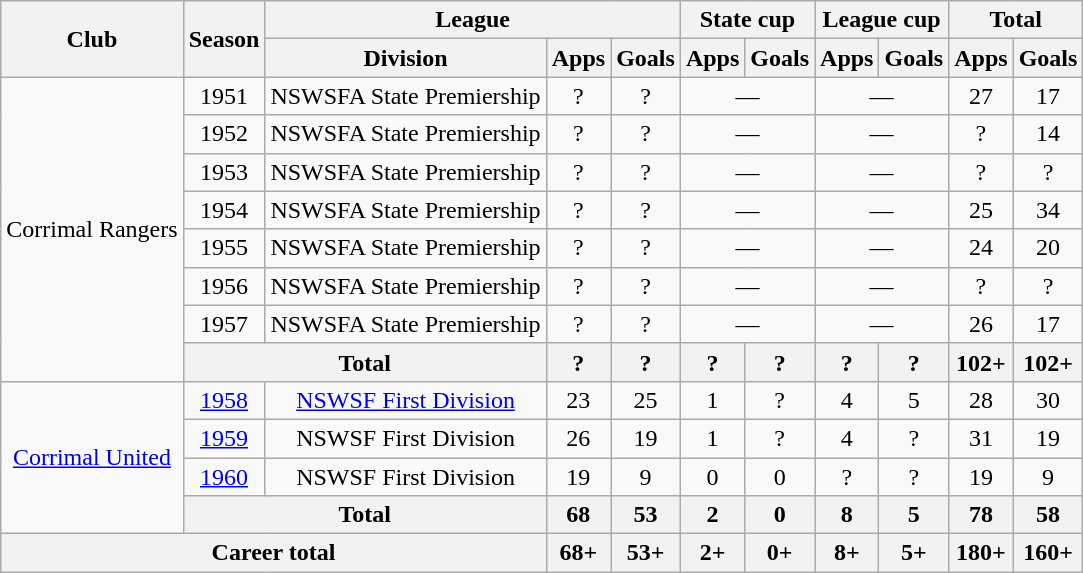<table class="wikitable" style="text-align:center">
<tr>
<th rowspan="2">Club</th>
<th rowspan="2">Season</th>
<th colspan="3">League</th>
<th colspan="2">State cup</th>
<th colspan="2">League cup</th>
<th colspan="2">Total</th>
</tr>
<tr>
<th>Division</th>
<th>Apps</th>
<th>Goals</th>
<th>Apps</th>
<th>Goals</th>
<th>Apps</th>
<th>Goals</th>
<th>Apps</th>
<th>Goals</th>
</tr>
<tr>
<td rowspan="8">Corrimal Rangers</td>
<td>1951</td>
<td>NSWSFA State Premiership</td>
<td>?</td>
<td>?</td>
<td colspan="2">—</td>
<td colspan="2">—</td>
<td>27</td>
<td>17</td>
</tr>
<tr>
<td>1952</td>
<td>NSWSFA State Premiership</td>
<td>?</td>
<td>?</td>
<td colspan="2">—</td>
<td colspan="2">—</td>
<td>?</td>
<td>14</td>
</tr>
<tr>
<td>1953</td>
<td>NSWSFA State Premiership</td>
<td>?</td>
<td>?</td>
<td colspan="2">—</td>
<td colspan="2">—</td>
<td>?</td>
<td>?</td>
</tr>
<tr>
<td>1954</td>
<td>NSWSFA State Premiership</td>
<td>?</td>
<td>?</td>
<td colspan="2">—</td>
<td colspan="2">—</td>
<td>25</td>
<td>34</td>
</tr>
<tr>
<td>1955</td>
<td>NSWSFA State Premiership</td>
<td>?</td>
<td>?</td>
<td colspan="2">—</td>
<td colspan="2">—</td>
<td>24</td>
<td>20</td>
</tr>
<tr>
<td>1956</td>
<td>NSWSFA State Premiership</td>
<td>?</td>
<td>?</td>
<td colspan="2">—</td>
<td colspan="2">—</td>
<td>?</td>
<td>?</td>
</tr>
<tr>
<td>1957</td>
<td>NSWSFA State Premiership</td>
<td>?</td>
<td>?</td>
<td colspan="2">—</td>
<td colspan="2">—</td>
<td>26</td>
<td>17</td>
</tr>
<tr>
<th colspan="2">Total</th>
<th>?</th>
<th>?</th>
<th>?</th>
<th>?</th>
<th>?</th>
<th>?</th>
<th>102+</th>
<th>102+</th>
</tr>
<tr>
<td rowspan="4"><a href='#'>Corrimal United</a></td>
<td><a href='#'>1958</a></td>
<td><a href='#'>NSWSF First Division</a></td>
<td>23</td>
<td>25</td>
<td>1</td>
<td>?</td>
<td>4</td>
<td>5</td>
<td>28</td>
<td>30</td>
</tr>
<tr>
<td><a href='#'>1959</a></td>
<td>NSWSF First Division</td>
<td>26</td>
<td>19</td>
<td>1</td>
<td>?</td>
<td>4</td>
<td>?</td>
<td>31</td>
<td>19</td>
</tr>
<tr>
<td><a href='#'>1960</a></td>
<td>NSWSF First Division</td>
<td>19</td>
<td>9</td>
<td>0</td>
<td>0</td>
<td>?</td>
<td>?</td>
<td>19</td>
<td>9</td>
</tr>
<tr>
<th colspan="2">Total</th>
<th>68</th>
<th>53</th>
<th>2</th>
<th>0</th>
<th>8</th>
<th>5</th>
<th>78</th>
<th>58</th>
</tr>
<tr>
<th colspan="3">Career total</th>
<th>68+</th>
<th>53+</th>
<th>2+</th>
<th>0+</th>
<th>8+</th>
<th>5+</th>
<th>180+</th>
<th>160+</th>
</tr>
</table>
